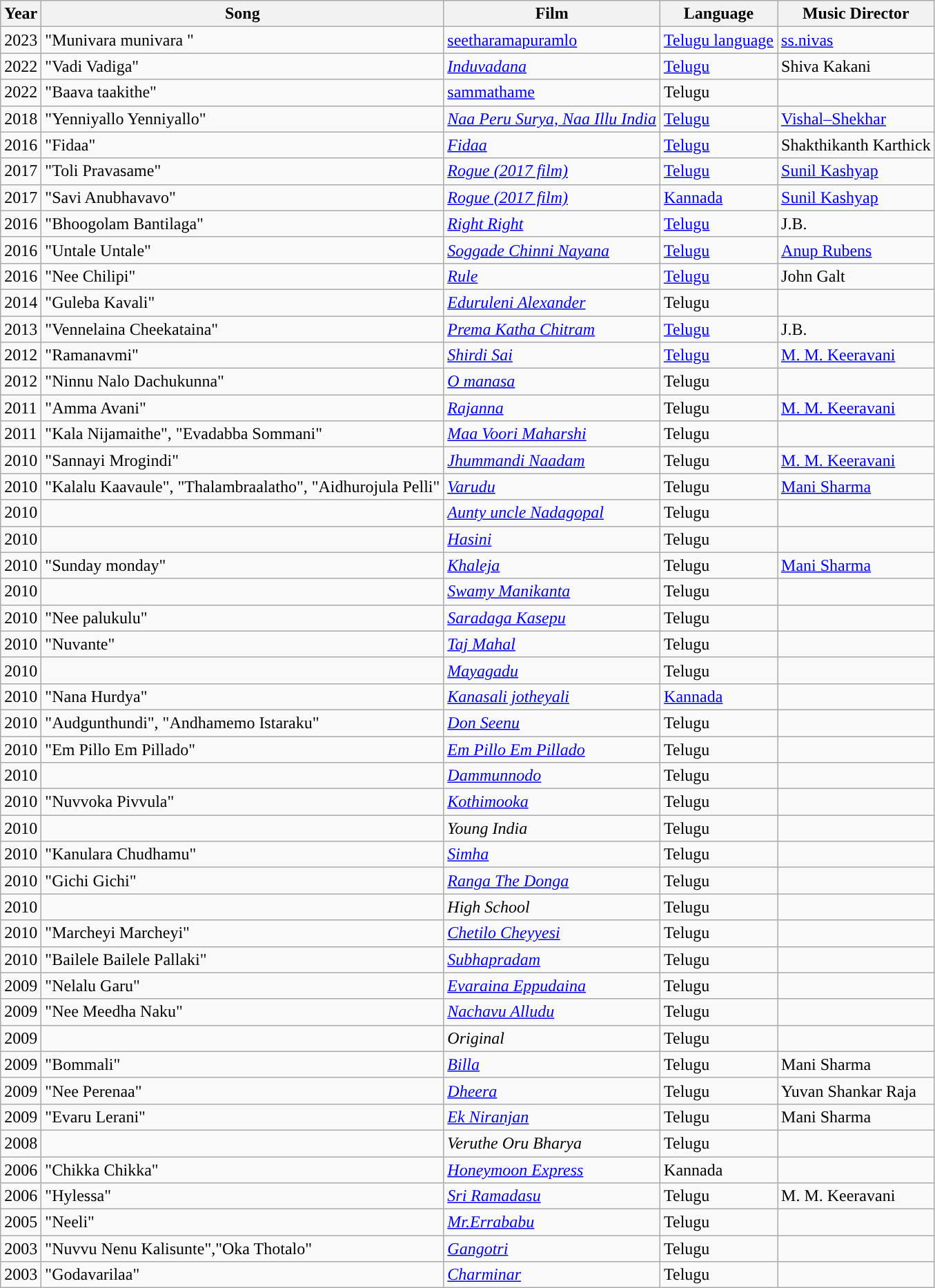<table class="wikitable">
<tr>
<th>Year</th>
<th>Song</th>
<th>Film</th>
<th>Language</th>
<th>Music Director</th>
</tr>
<tr>
<td>2023</td>
<td>"Munivara munivara "</td>
<td><a href='#'>seetharamapuramlo</a></td>
<td><a href='#'>Telugu language</a></td>
<td><a href='#'>ss.nivas</a></td>
</tr>
<tr>
<td>2022</td>
<td>"Vadi Vadiga"</td>
<td><em><a href='#'>Induvadana</a></em></td>
<td><a href='#'>Telugu</a></td>
<td>Shiva Kakani</td>
</tr>
<tr>
<td>2022</td>
<td>"Baava taakithe"</td>
<td><a href='#'>sammathame</a></td>
<td>Telugu</td>
<td></td>
</tr>
<tr>
<td>2018</td>
<td>"Yenniyallo Yenniyallo"</td>
<td><em><a href='#'>Naa Peru Surya, Naa Illu India</a></em></td>
<td><a href='#'>Telugu</a></td>
<td><a href='#'>Vishal–Shekhar</a></td>
</tr>
<tr>
<td>2016</td>
<td>"Fidaa"</td>
<td><em><a href='#'>Fidaa</a></em></td>
<td><a href='#'>Telugu</a></td>
<td>Shakthikanth Karthick</td>
</tr>
<tr>
<td>2017</td>
<td>"Toli Pravasame"</td>
<td><em><a href='#'>Rogue (2017 film)</a></em></td>
<td><a href='#'>Telugu</a></td>
<td><a href='#'>Sunil Kashyap</a></td>
</tr>
<tr>
<td>2017</td>
<td>"Savi Anubhavavo"</td>
<td><em><a href='#'>Rogue (2017 film)</a></em></td>
<td><a href='#'>Kannada</a></td>
<td><a href='#'>Sunil Kashyap</a></td>
</tr>
<tr>
<td>2016</td>
<td>"Bhoogolam Bantilaga"</td>
<td><em><a href='#'>Right Right</a></em></td>
<td><a href='#'>Telugu</a></td>
<td>J.B.</td>
</tr>
<tr>
<td>2016</td>
<td>"Untale Untale"</td>
<td><em><a href='#'>Soggade Chinni Nayana</a></em></td>
<td><a href='#'>Telugu</a></td>
<td><a href='#'>Anup Rubens</a></td>
</tr>
<tr>
<td>2016</td>
<td>"Nee Chilipi"</td>
<td><em><a href='#'>Rule</a></em></td>
<td><a href='#'>Telugu</a></td>
<td>John Galt</td>
</tr>
<tr>
<td>2014</td>
<td>"Guleba Kavali"</td>
<td><em><a href='#'>Eduruleni Alexander</a></em></td>
<td>Telugu</td>
<td></td>
</tr>
<tr>
<td>2013</td>
<td>"Vennelaina Cheekataina"</td>
<td><em><a href='#'>Prema Katha Chitram</a></em></td>
<td><a href='#'>Telugu</a></td>
<td>J.B.</td>
</tr>
<tr>
<td>2012</td>
<td>"Ramanavmi"</td>
<td><em><a href='#'>Shirdi Sai</a></em></td>
<td><a href='#'>Telugu</a></td>
<td><a href='#'>M. M. Keeravani</a></td>
</tr>
<tr>
<td>2012</td>
<td>"Ninnu Nalo Dachukunna"</td>
<td><em><a href='#'>O manasa</a></em></td>
<td>Telugu</td>
<td></td>
</tr>
<tr>
<td>2011</td>
<td>"Amma Avani"</td>
<td><em><a href='#'>Rajanna</a></em></td>
<td>Telugu</td>
<td><a href='#'>M. M. Keeravani</a></td>
</tr>
<tr>
<td>2011</td>
<td>"Kala Nijamaithe", "Evadabba Sommani"</td>
<td><em><a href='#'>Maa Voori Maharshi</a></em></td>
<td>Telugu</td>
<td></td>
</tr>
<tr>
<td>2010</td>
<td>"Sannayi Mrogindi"</td>
<td><em><a href='#'>Jhummandi Naadam</a></em></td>
<td>Telugu</td>
<td><a href='#'>M. M. Keeravani</a></td>
</tr>
<tr>
<td>2010</td>
<td>"Kalalu Kaavaule", "Thalambraalatho", "Aidhurojula Pelli"</td>
<td><em><a href='#'>Varudu</a></em></td>
<td>Telugu</td>
<td><a href='#'>Mani Sharma</a></td>
</tr>
<tr>
<td>2010</td>
<td></td>
<td><em><a href='#'>Aunty uncle Nadagopal</a></em></td>
<td>Telugu</td>
<td></td>
</tr>
<tr>
<td>2010</td>
<td></td>
<td><em><a href='#'>Hasini</a></em></td>
<td>Telugu</td>
<td></td>
</tr>
<tr>
<td>2010</td>
<td>"Sunday monday"</td>
<td><em><a href='#'>Khaleja</a></em></td>
<td>Telugu</td>
<td><a href='#'>Mani Sharma</a></td>
</tr>
<tr>
<td>2010</td>
<td></td>
<td><em><a href='#'>Swamy Manikanta</a></em></td>
<td>Telugu</td>
<td></td>
</tr>
<tr>
<td>2010</td>
<td>"Nee palukulu"</td>
<td><em><a href='#'>Saradaga Kasepu</a></em></td>
<td>Telugu</td>
<td></td>
</tr>
<tr>
<td>2010</td>
<td>"Nuvante"</td>
<td><em><a href='#'>Taj Mahal</a></em></td>
<td>Telugu</td>
<td></td>
</tr>
<tr>
<td>2010</td>
<td></td>
<td><em><a href='#'>Mayagadu</a></em></td>
<td>Telugu</td>
<td></td>
</tr>
<tr>
<td>2010</td>
<td>"Nana Hurdya"</td>
<td><em><a href='#'>Kanasali jotheyali</a></em></td>
<td><a href='#'>Kannada</a></td>
<td></td>
</tr>
<tr>
<td>2010</td>
<td>"Audgunthundi", "Andhamemo Istaraku"</td>
<td><em><a href='#'>Don Seenu</a></em></td>
<td>Telugu</td>
<td></td>
</tr>
<tr>
<td>2010</td>
<td>"Em Pillo Em Pillado"</td>
<td><em><a href='#'>Em Pillo Em Pillado</a></em></td>
<td>Telugu</td>
<td></td>
</tr>
<tr>
<td>2010</td>
<td></td>
<td><em><a href='#'>Dammunnodo</a></em></td>
<td>Telugu</td>
<td></td>
</tr>
<tr>
<td>2010</td>
<td>"Nuvvoka Pivvula"</td>
<td><em><a href='#'>Kothimooka</a></em></td>
<td>Telugu</td>
<td></td>
</tr>
<tr>
<td>2010</td>
<td></td>
<td><em>Young India</em></td>
<td>Telugu</td>
<td></td>
</tr>
<tr>
<td>2010</td>
<td>"Kanulara Chudhamu"</td>
<td><em><a href='#'>Simha</a></em></td>
<td>Telugu</td>
<td></td>
</tr>
<tr>
<td>2010</td>
<td>"Gichi Gichi"</td>
<td><em><a href='#'>Ranga The Donga</a></em></td>
<td>Telugu</td>
<td></td>
</tr>
<tr>
<td>2010</td>
<td></td>
<td><em>High School</em></td>
<td>Telugu</td>
<td></td>
</tr>
<tr>
<td>2010</td>
<td>"Marcheyi Marcheyi"</td>
<td><em><a href='#'>Chetilo Cheyyesi</a></em></td>
<td>Telugu</td>
<td></td>
</tr>
<tr>
<td>2010</td>
<td>"Bailele Bailele Pallaki"</td>
<td><em><a href='#'>Subhapradam</a></em></td>
<td>Telugu</td>
<td></td>
</tr>
<tr>
<td>2009</td>
<td>"Nelalu Garu"</td>
<td><em><a href='#'>Evaraina Eppudaina</a></em></td>
<td>Telugu</td>
<td></td>
</tr>
<tr>
<td>2009</td>
<td>"Nee Meedha Naku"</td>
<td><em><a href='#'>Nachavu Alludu</a></em></td>
<td>Telugu</td>
<td></td>
</tr>
<tr>
<td>2009</td>
<td></td>
<td><em>Original</em></td>
<td>Telugu</td>
<td></td>
</tr>
<tr>
<td>2009</td>
<td>"Bommali"</td>
<td><em><a href='#'>Billa</a></em></td>
<td>Telugu</td>
<td>Mani Sharma</td>
</tr>
<tr>
<td>2009</td>
<td>"Nee Perenaa"</td>
<td><em><a href='#'>Dheera</a></em></td>
<td>Telugu</td>
<td>Yuvan Shankar Raja</td>
</tr>
<tr>
<td>2009</td>
<td>"Evaru Lerani"</td>
<td><em><a href='#'>Ek Niranjan</a></em></td>
<td>Telugu</td>
<td>Mani Sharma</td>
</tr>
<tr>
<td>2008</td>
<td></td>
<td><em>Veruthe Oru Bharya</em></td>
<td>Telugu</td>
<td></td>
</tr>
<tr>
<td>2006</td>
<td>"Chikka Chikka"</td>
<td><em><a href='#'>Honeymoon Express</a></em></td>
<td>Kannada</td>
<td></td>
</tr>
<tr>
<td>2006</td>
<td>"Hylessa"</td>
<td><em><a href='#'>Sri Ramadasu</a></em></td>
<td>Telugu</td>
<td>M. M. Keeravani</td>
</tr>
<tr>
<td>2005</td>
<td>"Neeli"</td>
<td><em><a href='#'>Mr.Errababu</a></em></td>
<td>Telugu</td>
<td></td>
</tr>
<tr>
<td>2003</td>
<td>"Nuvvu Nenu Kalisunte","Oka Thotalo"</td>
<td><em><a href='#'>Gangotri</a></em></td>
<td>Telugu</td>
<td></td>
</tr>
<tr>
<td>2003</td>
<td>"Godavarilaa"</td>
<td><em><a href='#'>Charminar</a></em></td>
<td>Telugu</td>
<td></td>
</tr>
</table>
